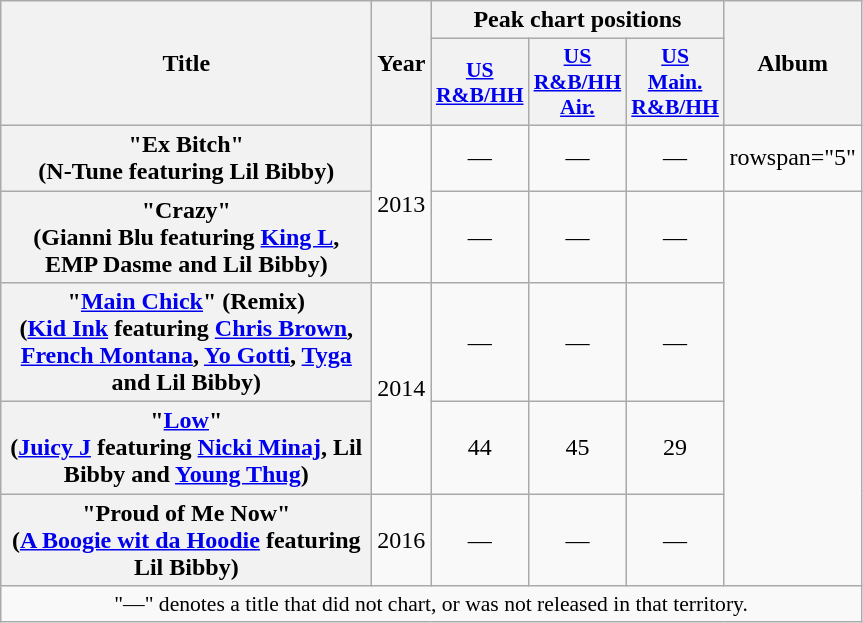<table class="wikitable plainrowheaders" style="text-align:center;">
<tr>
<th scope="col" rowspan="2" style="width:15em;">Title</th>
<th scope="col" rowspan="2">Year</th>
<th scope="col" colspan="3">Peak chart positions</th>
<th scope="col" rowspan="2">Album</th>
</tr>
<tr>
<th scope="col" style="width:3em;font-size:90%;"><a href='#'>US<br>R&B/HH</a><br></th>
<th scope="col" style="width:3em;font-size:90%;"><a href='#'>US<br>R&B/HH<br>Air.</a><br></th>
<th scope="col" style="width:3em;font-size:90%;"><a href='#'>US<br>Main.<br>R&B/HH</a><br></th>
</tr>
<tr>
<th scope="row">"Ex Bitch"<br><span>(N-Tune featuring Lil Bibby)</span></th>
<td rowspan="2">2013</td>
<td>—</td>
<td>—</td>
<td>—</td>
<td>rowspan="5" </td>
</tr>
<tr>
<th scope="row">"Crazy"<br><span>(Gianni Blu featuring <a href='#'>King L</a>, EMP Dasme and Lil Bibby)</span></th>
<td>—</td>
<td>—</td>
<td>—</td>
</tr>
<tr>
<th scope="row">"<a href='#'>Main Chick</a>" (Remix)<br><span>(<a href='#'>Kid Ink</a> featuring <a href='#'>Chris Brown</a>, <a href='#'>French Montana</a>, <a href='#'>Yo Gotti</a>, <a href='#'>Tyga</a> and Lil Bibby)</span></th>
<td rowspan="2">2014</td>
<td>—</td>
<td>—</td>
<td>—</td>
</tr>
<tr>
<th scope="row">"<a href='#'>Low</a>"<br><span>(<a href='#'>Juicy J</a> featuring <a href='#'>Nicki Minaj</a>, Lil Bibby and <a href='#'>Young Thug</a>)</span></th>
<td>44</td>
<td>45</td>
<td>29</td>
</tr>
<tr>
<th scope="row">"Proud of Me Now"<br><span>(<a href='#'>A Boogie wit da Hoodie</a> featuring Lil Bibby)</span></th>
<td>2016</td>
<td>—</td>
<td>—</td>
<td>—</td>
</tr>
<tr>
<td colspan="14" style="font-size:90%">"—" denotes a title that did not chart, or was not released in that territory.</td>
</tr>
</table>
